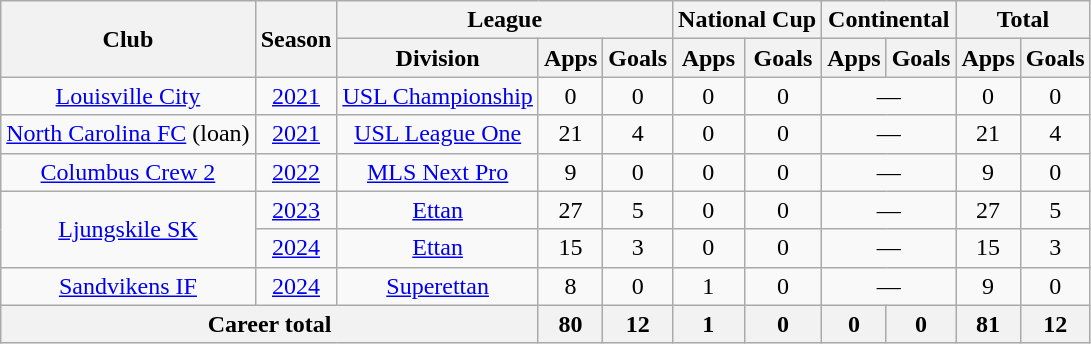<table class=wikitable style=text-align:center>
<tr>
<th rowspan=2>Club</th>
<th rowspan=2>Season</th>
<th colspan=3>League</th>
<th colspan=2>National Cup</th>
<th colspan=2>Continental</th>
<th colspan=2>Total</th>
</tr>
<tr>
<th>Division</th>
<th>Apps</th>
<th>Goals</th>
<th>Apps</th>
<th>Goals</th>
<th>Apps</th>
<th>Goals</th>
<th>Apps</th>
<th>Goals</th>
</tr>
<tr>
<td rowspan=1><a href='#'>Louisville City</a></td>
<td><a href='#'>2021</a></td>
<td><a href='#'>USL Championship</a></td>
<td>0</td>
<td>0</td>
<td>0</td>
<td>0</td>
<td colspan=2>—</td>
<td>0</td>
<td>0</td>
</tr>
<tr>
<td rowspan=1><a href='#'>North Carolina FC</a> (loan)</td>
<td><a href='#'>2021</a></td>
<td><a href='#'>USL League One</a></td>
<td>21</td>
<td>4</td>
<td>0</td>
<td>0</td>
<td colspan=2>—</td>
<td>21</td>
<td>4</td>
</tr>
<tr>
<td rowspan=1><a href='#'>Columbus Crew 2</a></td>
<td><a href='#'>2022</a></td>
<td><a href='#'>MLS Next Pro</a></td>
<td>9</td>
<td>0</td>
<td>0</td>
<td>0</td>
<td colspan=2>—</td>
<td>9</td>
<td>0</td>
</tr>
<tr>
<td rowspan=2><a href='#'>Ljungskile SK</a></td>
<td><a href='#'>2023</a></td>
<td><a href='#'>Ettan</a></td>
<td>27</td>
<td>5</td>
<td>0</td>
<td>0</td>
<td colspan=2>—</td>
<td>27</td>
<td>5</td>
</tr>
<tr>
<td><a href='#'>2024</a></td>
<td><a href='#'>Ettan</a></td>
<td>15</td>
<td>3</td>
<td>0</td>
<td>0</td>
<td colspan=2>—</td>
<td>15</td>
<td>3</td>
</tr>
<tr>
<td rowspan=1><a href='#'>Sandvikens IF</a></td>
<td><a href='#'>2024</a></td>
<td><a href='#'>Superettan</a></td>
<td>8</td>
<td>0</td>
<td>1</td>
<td>0</td>
<td colspan=2>—</td>
<td>9</td>
<td>0</td>
</tr>
<tr>
<th colspan=3>Career total</th>
<th>80</th>
<th>12</th>
<th>1</th>
<th>0</th>
<th>0</th>
<th>0</th>
<th>81</th>
<th>12</th>
</tr>
</table>
